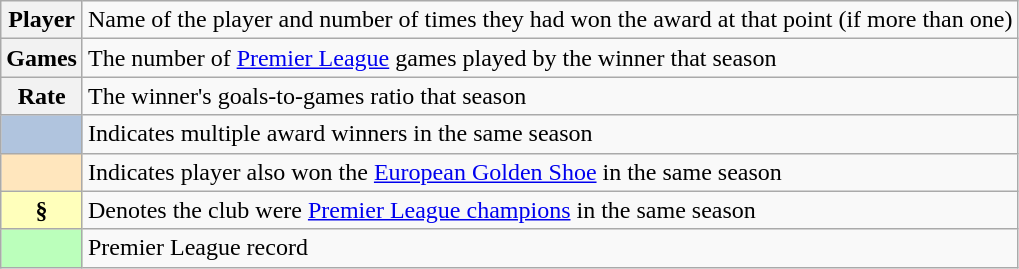<table class="wikitable plainrowheaders">
<tr>
<th scope="row"><strong>Player </strong></th>
<td>Name of the player and number of times they had won the award at that point (if more than one)</td>
</tr>
<tr>
<th scope="row" style="text-align:center"><strong>Games</strong></th>
<td>The number of <a href='#'>Premier League</a> games played by the winner that season</td>
</tr>
<tr>
<th scope="row" style="text-align:center"><strong>Rate</strong></th>
<td>The winner's goals-to-games ratio that season</td>
</tr>
<tr>
<th scope="row" style="text-align:center; background:#B0C4DE"></th>
<td>Indicates multiple award winners in the same season</td>
</tr>
<tr>
<th scope="row" style="text-align:center; background:#FFE6BD"></th>
<td>Indicates player also won the <a href='#'>European Golden Shoe</a> in the same season</td>
</tr>
<tr>
<th scope="row" style="text-align:center; background:#ffb">§</th>
<td>Denotes the club were <a href='#'>Premier League champions</a> in the same season</td>
</tr>
<tr>
<th scope="row" style="text-align:center; background:#bbffbb"></th>
<td>Premier League record</td>
</tr>
</table>
